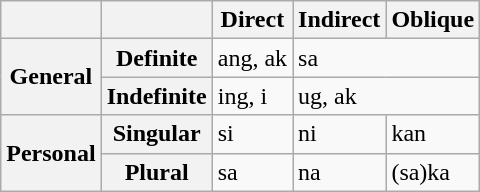<table class="wikitable">
<tr>
<th></th>
<th></th>
<th>Direct</th>
<th>Indirect</th>
<th>Oblique</th>
</tr>
<tr>
<th rowspan="2"><strong>General</strong></th>
<th><strong>Definite</strong></th>
<td>ang, ak</td>
<td colspan="2">sa</td>
</tr>
<tr>
<th><strong>Indefinite</strong></th>
<td>ing, i</td>
<td colspan="2">ug, ak</td>
</tr>
<tr>
<th rowspan="2"><strong>Personal</strong></th>
<th><strong>Singular</strong></th>
<td>si</td>
<td>ni</td>
<td>kan</td>
</tr>
<tr>
<th><strong>Plural</strong></th>
<td>sa</td>
<td>na</td>
<td>(sa)ka</td>
</tr>
</table>
